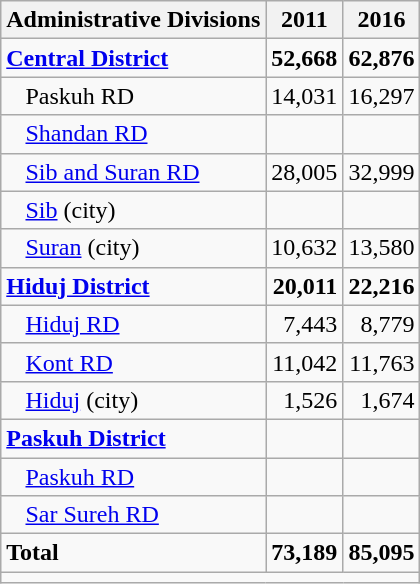<table class="wikitable">
<tr>
<th>Administrative Divisions</th>
<th>2011</th>
<th>2016</th>
</tr>
<tr>
<td><strong><a href='#'>Central District</a></strong></td>
<td style="text-align: right;"><strong>52,668</strong></td>
<td style="text-align: right;"><strong>62,876</strong></td>
</tr>
<tr>
<td style="padding-left: 1em;">Paskuh RD</td>
<td style="text-align: right;">14,031</td>
<td style="text-align: right;">16,297</td>
</tr>
<tr>
<td style="padding-left: 1em;"><a href='#'>Shandan RD</a></td>
<td style="text-align: right;"></td>
<td style="text-align: right;"></td>
</tr>
<tr>
<td style="padding-left: 1em;"><a href='#'>Sib and Suran RD</a></td>
<td style="text-align: right;">28,005</td>
<td style="text-align: right;">32,999</td>
</tr>
<tr>
<td style="padding-left: 1em;"><a href='#'>Sib</a> (city)</td>
<td style="text-align: right;"></td>
<td style="text-align: right;"></td>
</tr>
<tr>
<td style="padding-left: 1em;"><a href='#'>Suran</a> (city)</td>
<td style="text-align: right;">10,632</td>
<td style="text-align: right;">13,580</td>
</tr>
<tr>
<td><strong><a href='#'>Hiduj District</a></strong></td>
<td style="text-align: right;"><strong>20,011</strong></td>
<td style="text-align: right;"><strong>22,216</strong></td>
</tr>
<tr>
<td style="padding-left: 1em;"><a href='#'>Hiduj RD</a></td>
<td style="text-align: right;">7,443</td>
<td style="text-align: right;">8,779</td>
</tr>
<tr>
<td style="padding-left: 1em;"><a href='#'>Kont RD</a></td>
<td style="text-align: right;">11,042</td>
<td style="text-align: right;">11,763</td>
</tr>
<tr>
<td style="padding-left: 1em;"><a href='#'>Hiduj</a> (city)</td>
<td style="text-align: right;">1,526</td>
<td style="text-align: right;">1,674</td>
</tr>
<tr>
<td><strong><a href='#'>Paskuh District</a></strong></td>
<td style="text-align: right;"></td>
<td style="text-align: right;"></td>
</tr>
<tr>
<td style="padding-left: 1em;"><a href='#'>Paskuh RD</a></td>
<td style="text-align: right;"></td>
<td style="text-align: right;"></td>
</tr>
<tr>
<td style="padding-left: 1em;"><a href='#'>Sar Sureh RD</a></td>
<td style="text-align: right;"></td>
<td style="text-align: right;"></td>
</tr>
<tr>
<td><strong>Total</strong></td>
<td style="text-align: right;"><strong>73,189</strong></td>
<td style="text-align: right;"><strong>85,095</strong></td>
</tr>
<tr>
<td colspan=3></td>
</tr>
</table>
